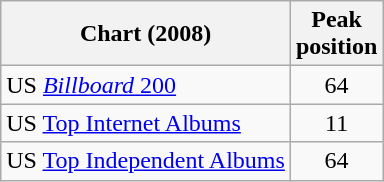<table class="wikitable sortable">
<tr>
<th>Chart (2008)</th>
<th>Peak<br>position</th>
</tr>
<tr>
<td>US <a href='#'><em>Billboard</em> 200</a></td>
<td style="text-align:center;">64</td>
</tr>
<tr>
<td>US <a href='#'>Top Internet Albums</a></td>
<td style="text-align:center;">11</td>
</tr>
<tr>
<td>US <a href='#'>Top Independent Albums</a></td>
<td style="text-align:center;">64</td>
</tr>
</table>
